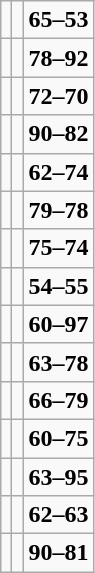<table class="wikitable">
<tr>
<td></td>
<td></td>
<td><strong>65–53</strong></td>
</tr>
<tr>
<td></td>
<td></td>
<td><strong>78–92</strong></td>
</tr>
<tr>
<td></td>
<td></td>
<td><strong>72–70</strong></td>
</tr>
<tr>
<td></td>
<td></td>
<td><strong>90–82</strong></td>
</tr>
<tr>
<td></td>
<td></td>
<td><strong>62–74</strong></td>
</tr>
<tr>
<td></td>
<td></td>
<td><strong>79–78</strong></td>
</tr>
<tr>
<td></td>
<td></td>
<td><strong>75–74</strong></td>
</tr>
<tr>
<td></td>
<td></td>
<td><strong>54–55</strong></td>
</tr>
<tr>
<td></td>
<td></td>
<td><strong>60–97</strong></td>
</tr>
<tr>
<td></td>
<td></td>
<td><strong>63–78</strong></td>
</tr>
<tr>
<td></td>
<td></td>
<td><strong>66–79</strong></td>
</tr>
<tr>
<td></td>
<td></td>
<td><strong>60–75</strong></td>
</tr>
<tr>
<td></td>
<td></td>
<td><strong>63–95</strong></td>
</tr>
<tr>
<td></td>
<td></td>
<td><strong>62–63</strong></td>
</tr>
<tr>
<td></td>
<td></td>
<td><strong>90–81</strong></td>
</tr>
</table>
